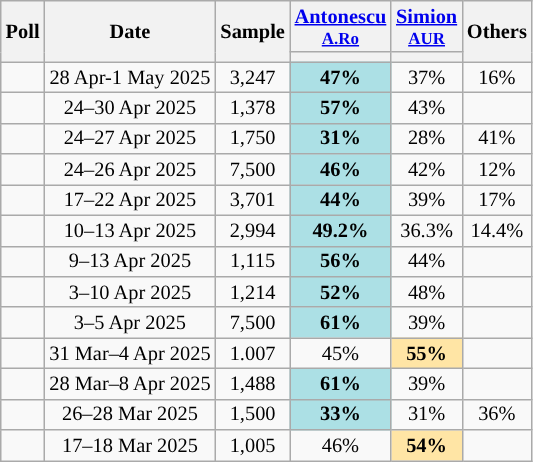<table class="wikitable sortable" style="text-align:center;font-size:85%;line-height:14px;">
<tr>
<th rowspan="2">Poll</th>
<th rowspan="2">Date</th>
<th rowspan="2" style="width:35px;">Sample</th>
<th class="unsortable" style="width:20px;"><a href='#'>Antonescu</a><br><small><a href='#'>A.Ro</a></small></th>
<th class="unsortable" style="width:20px;"><a href='#'>Simion</a><br><small><a href='#'>AUR</a></small></th>
<th rowspan="2">Others</th>
</tr>
<tr>
<th style="background:"></th>
<th style="background:"></th>
</tr>
<tr>
<td></td>
<td>28 Apr-1 May 2025</td>
<td>3,247</td>
<td style="background:#ACE0E5"><strong>47%</strong></td>
<td>37%</td>
<td>16%</td>
</tr>
<tr>
<td></td>
<td>24–30 Apr 2025</td>
<td>1,378</td>
<td style="background:#ACE0E5"><strong>57%</strong></td>
<td>43%</td>
<td></td>
</tr>
<tr>
<td></td>
<td>24–27 Apr 2025</td>
<td>1,750</td>
<td style="background:#ACE0E5"><strong>31%</strong></td>
<td>28%</td>
<td>41%</td>
</tr>
<tr>
<td></td>
<td>24–26 Apr 2025</td>
<td>7,500</td>
<td style="background:#ACE0E5"><strong>46%</strong></td>
<td>42%</td>
<td>12%</td>
</tr>
<tr>
<td></td>
<td>17–22 Apr 2025</td>
<td>3,701</td>
<td style="background:#ACE0E5"><strong>44%</strong></td>
<td>39%</td>
<td>17%</td>
</tr>
<tr>
<td></td>
<td>10–13 Apr 2025</td>
<td>2,994</td>
<td style="background:#ACE0E5"><strong>49.2%</strong></td>
<td>36.3%</td>
<td>14.4%</td>
</tr>
<tr>
<td></td>
<td>9–13 Apr 2025</td>
<td>1,115</td>
<td style="background:#ACE0E5"><strong>56%</strong></td>
<td>44%</td>
<td></td>
</tr>
<tr>
<td></td>
<td>3–10 Apr 2025</td>
<td>1,214</td>
<td style="background:#ACE0E5"><strong>52%</strong></td>
<td>48%</td>
<td></td>
</tr>
<tr>
<td></td>
<td>3–5 Apr 2025</td>
<td>7,500</td>
<td style="background:#ACE0E5"><strong>61%</strong></td>
<td>39%</td>
<td></td>
</tr>
<tr>
<td></td>
<td>31 Mar–4 Apr 2025</td>
<td>1.007</td>
<td>45%</td>
<td style="background:#ffe5a5;"><strong>55%</strong></td>
<td></td>
</tr>
<tr>
<td></td>
<td>28 Mar–8 Apr 2025</td>
<td>1,488</td>
<td style="background:#ACE0E5"><strong>61%</strong></td>
<td>39%</td>
<td></td>
</tr>
<tr>
<td></td>
<td>26–28 Mar 2025</td>
<td>1,500</td>
<td style="background:#ACE0E5"><strong>33%</strong></td>
<td>31%</td>
<td>36%</td>
</tr>
<tr>
<td></td>
<td>17–18 Mar 2025</td>
<td>1,005</td>
<td>46%</td>
<td style="background:#ffe5a5;"><strong>54%</strong></td>
<td></td>
</tr>
</table>
